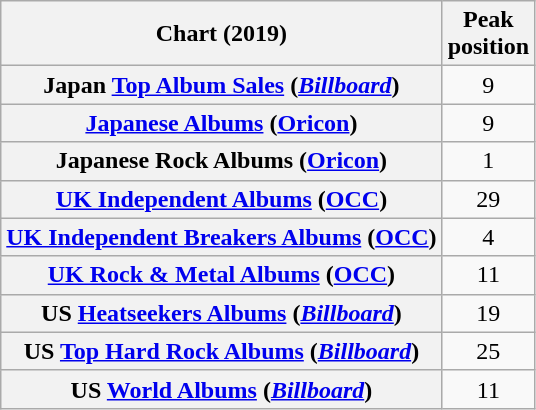<table class="wikitable sortable plainrowheaders" style="text-align:center">
<tr>
<th scope="col">Chart (2019)</th>
<th scope="col">Peak<br>position</th>
</tr>
<tr>
<th scope="row">Japan <a href='#'>Top Album Sales</a> (<em><a href='#'>Billboard</a></em>)</th>
<td>9</td>
</tr>
<tr>
<th scope="row"><a href='#'>Japanese Albums</a> (<a href='#'>Oricon</a>)</th>
<td>9</td>
</tr>
<tr>
<th scope="row">Japanese Rock Albums (<a href='#'>Oricon</a>)</th>
<td>1</td>
</tr>
<tr>
<th scope="row"><a href='#'>UK Independent Albums</a> (<a href='#'>OCC</a>)</th>
<td>29</td>
</tr>
<tr>
<th scope="row"><a href='#'>UK Independent Breakers Albums</a> (<a href='#'>OCC</a>)</th>
<td>4</td>
</tr>
<tr>
<th scope="row"><a href='#'>UK Rock & Metal Albums</a> (<a href='#'>OCC</a>)</th>
<td>11</td>
</tr>
<tr>
<th scope="row">US <a href='#'>Heatseekers Albums</a> (<em><a href='#'>Billboard</a></em>)</th>
<td>19</td>
</tr>
<tr>
<th scope="row">US <a href='#'>Top Hard Rock Albums</a> (<em><a href='#'>Billboard</a></em>)</th>
<td>25</td>
</tr>
<tr>
<th scope="row">US <a href='#'>World Albums</a> (<em><a href='#'>Billboard</a></em>)</th>
<td>11</td>
</tr>
</table>
